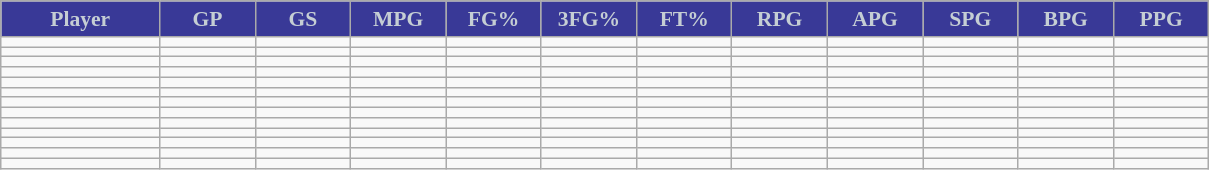<table class="wikitable sortable" style="font-size: 90%">
<tr>
<th style="background:#393997;color:#c5ced4;" width="10%">Player</th>
<th style="background:#393997;color:#c5ced4;" width="6%">GP</th>
<th style="background:#393997;color:#c5ced4;" width="6%">GS</th>
<th style="background:#393997;color:#c5ced4;" width="6%">MPG</th>
<th style="background:#393997;color:#c5ced4;" width="6%">FG%</th>
<th style="background:#393997;color:#c5ced4;" width="6%">3FG%</th>
<th style="background:#393997;color:#c5ced4;" width="6%">FT%</th>
<th style="background:#393997;color:#c5ced4;" width="6%">RPG</th>
<th style="background:#393997;color:#c5ced4;" width="6%">APG</th>
<th style="background:#393997;color:#c5ced4;" width="6%">SPG</th>
<th style="background:#393997;color:#c5ced4;" width="6%">BPG</th>
<th style="background:#393997;color:#c5ced4;" width="6%">PPG</th>
</tr>
<tr>
<td></td>
<td></td>
<td></td>
<td></td>
<td></td>
<td></td>
<td></td>
<td></td>
<td></td>
<td></td>
<td></td>
<td></td>
</tr>
<tr>
<td></td>
<td></td>
<td></td>
<td></td>
<td></td>
<td></td>
<td></td>
<td></td>
<td></td>
<td></td>
<td></td>
<td></td>
</tr>
<tr>
<td></td>
<td></td>
<td></td>
<td></td>
<td></td>
<td></td>
<td></td>
<td></td>
<td></td>
<td></td>
<td></td>
<td></td>
</tr>
<tr>
<td></td>
<td></td>
<td></td>
<td></td>
<td></td>
<td></td>
<td></td>
<td></td>
<td></td>
<td></td>
<td></td>
<td></td>
</tr>
<tr>
<td></td>
<td></td>
<td></td>
<td></td>
<td></td>
<td></td>
<td></td>
<td></td>
<td></td>
<td></td>
<td></td>
<td></td>
</tr>
<tr>
<td></td>
<td></td>
<td></td>
<td></td>
<td></td>
<td></td>
<td></td>
<td></td>
<td></td>
<td></td>
<td></td>
<td></td>
</tr>
<tr>
<td></td>
<td></td>
<td></td>
<td></td>
<td></td>
<td></td>
<td></td>
<td></td>
<td></td>
<td></td>
<td></td>
<td></td>
</tr>
<tr>
<td></td>
<td></td>
<td></td>
<td></td>
<td></td>
<td></td>
<td></td>
<td></td>
<td></td>
<td></td>
<td></td>
<td></td>
</tr>
<tr>
<td></td>
<td></td>
<td></td>
<td></td>
<td></td>
<td></td>
<td></td>
<td></td>
<td></td>
<td></td>
<td></td>
<td></td>
</tr>
<tr>
<td></td>
<td></td>
<td></td>
<td></td>
<td></td>
<td></td>
<td></td>
<td></td>
<td></td>
<td></td>
<td></td>
<td></td>
</tr>
<tr>
<td></td>
<td></td>
<td></td>
<td></td>
<td></td>
<td></td>
<td></td>
<td></td>
<td></td>
<td></td>
<td></td>
<td></td>
</tr>
<tr>
<td></td>
<td></td>
<td></td>
<td></td>
<td></td>
<td></td>
<td></td>
<td></td>
<td></td>
<td></td>
<td></td>
<td></td>
</tr>
<tr>
<td></td>
<td></td>
<td></td>
<td></td>
<td></td>
<td></td>
<td></td>
<td></td>
<td></td>
<td></td>
<td></td>
<td></td>
</tr>
</table>
